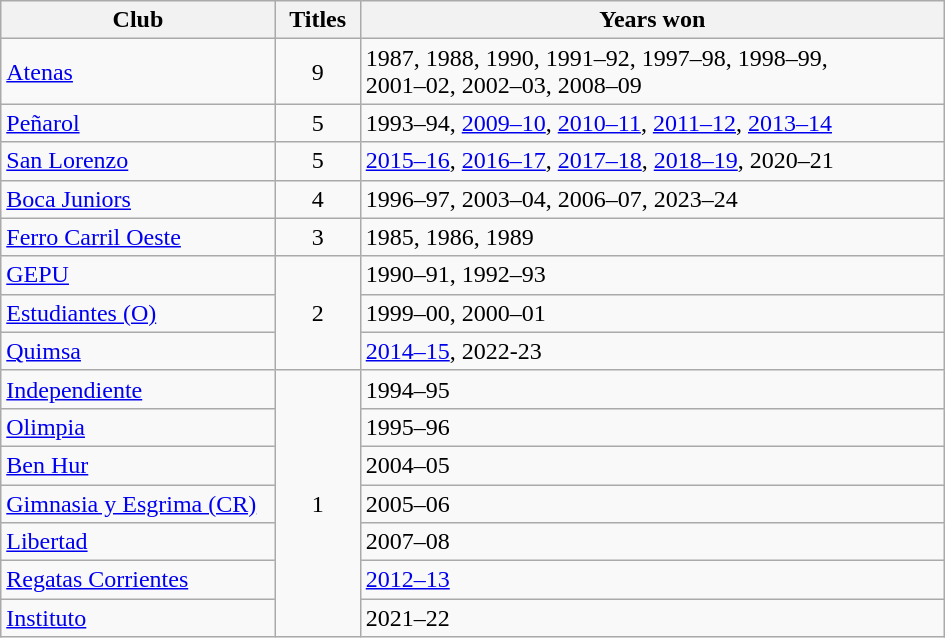<table class="wikitable sortable" style="text-align:left; width:630px">
<tr>
<th width="180px">Club</th>
<th width=50px>Titles</th>
<th width=400px>Years won</th>
</tr>
<tr>
<td><a href='#'>Atenas</a></td>
<td align="center">9</td>
<td>1987, 1988, 1990, 1991–92, 1997–98, 1998–99,<br> 2001–02, 2002–03, 2008–09</td>
</tr>
<tr>
<td><a href='#'>Peñarol</a></td>
<td align="center">5</td>
<td>1993–94, <a href='#'>2009–10</a>, <a href='#'>2010–11</a>, <a href='#'>2011–12</a>, <a href='#'>2013–14</a></td>
</tr>
<tr>
<td><a href='#'>San Lorenzo</a></td>
<td align="center">5</td>
<td><a href='#'>2015–16</a>, <a href='#'>2016–17</a>, <a href='#'>2017–18</a>, <a href='#'>2018–19</a>, 2020–21</td>
</tr>
<tr>
<td><a href='#'>Boca Juniors</a></td>
<td style="text-align:center;">4</td>
<td>1996–97, 2003–04, 2006–07, 2023–24</td>
</tr>
<tr>
<td><a href='#'>Ferro Carril Oeste</a></td>
<td style="text-align:center;">3</td>
<td>1985, 1986, 1989</td>
</tr>
<tr>
<td><a href='#'>GEPU</a></td>
<td rowspan="3" style="text-align:center;">2</td>
<td>1990–91, 1992–93</td>
</tr>
<tr>
<td><a href='#'>Estudiantes (O)</a></td>
<td>1999–00, 2000–01</td>
</tr>
<tr>
<td><a href='#'>Quimsa</a></td>
<td><a href='#'>2014–15</a>, 2022-23</td>
</tr>
<tr>
<td><a href='#'>Independiente</a></td>
<td rowspan="7" style="text-align:center;">1</td>
<td>1994–95</td>
</tr>
<tr>
<td><a href='#'>Olimpia</a></td>
<td>1995–96</td>
</tr>
<tr>
<td><a href='#'>Ben Hur</a></td>
<td>2004–05</td>
</tr>
<tr>
<td><a href='#'>Gimnasia y Esgrima (CR)</a></td>
<td>2005–06</td>
</tr>
<tr>
<td><a href='#'>Libertad</a></td>
<td>2007–08</td>
</tr>
<tr>
<td><a href='#'>Regatas Corrientes</a></td>
<td><a href='#'>2012–13</a></td>
</tr>
<tr>
<td><a href='#'>Instituto</a></td>
<td>2021–22</td>
</tr>
</table>
